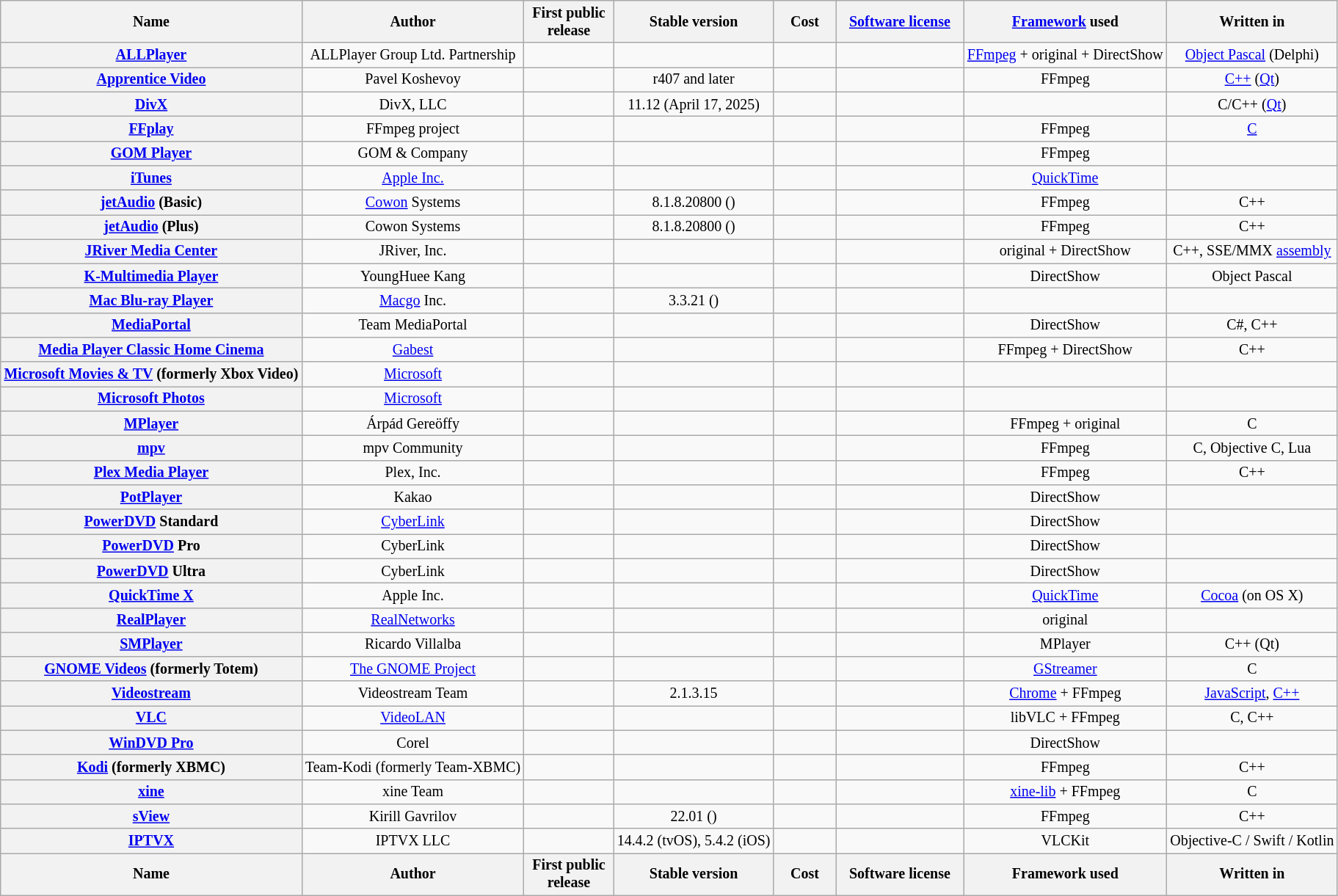<table class="sortable sort-under wikitable" style="font-size: smaller; text-align: center; width: auto">
<tr>
<th>Name</th>
<th>Author</th>
<th width=75>First public release</th>
<th>Stable version</th>
<th width=50>Cost</th>
<th width=110><a href='#'>Software license</a></th>
<th><a href='#'>Framework</a> used</th>
<th>Written in</th>
</tr>
<tr>
<th><a href='#'>ALLPlayer</a></th>
<td>ALLPlayer Group Ltd. Partnership</td>
<td></td>
<td></td>
<td></td>
<td></td>
<td><a href='#'>FFmpeg</a> + original + DirectShow</td>
<td><a href='#'>Object Pascal</a> (Delphi)</td>
</tr>
<tr>
<th><a href='#'>Apprentice Video</a></th>
<td>Pavel Koshevoy</td>
<td></td>
<td>r407 and later</td>
<td></td>
<td></td>
<td>FFmpeg</td>
<td><a href='#'>C++</a> (<a href='#'>Qt</a>)</td>
</tr>
<tr>
<th><a href='#'>DivX</a></th>
<td>DivX, LLC</td>
<td></td>
<td>11.12 (April 17, 2025)</td>
<td></td>
<td></td>
<td></td>
<td>C/C++ (<a href='#'>Qt</a>)</td>
</tr>
<tr>
<th><a href='#'>FFplay</a></th>
<td>FFmpeg project</td>
<td></td>
<td> </td>
<td></td>
<td></td>
<td>FFmpeg</td>
<td><a href='#'>C</a></td>
</tr>
<tr>
<th><a href='#'>GOM Player</a></th>
<td>GOM & Company</td>
<td></td>
<td></td>
<td></td>
<td></td>
<td>FFmpeg</td>
<td></td>
</tr>
<tr>
<th><a href='#'>iTunes</a></th>
<td><a href='#'>Apple Inc.</a></td>
<td></td>
<td></td>
<td></td>
<td></td>
<td><a href='#'>QuickTime</a></td>
<td></td>
</tr>
<tr>
<th><a href='#'>jetAudio</a> (Basic)</th>
<td><a href='#'>Cowon</a> Systems</td>
<td></td>
<td>8.1.8.20800 ()</td>
<td></td>
<td></td>
<td>FFmpeg</td>
<td>C++</td>
</tr>
<tr>
<th><a href='#'>jetAudio</a> (Plus)</th>
<td>Cowon Systems</td>
<td></td>
<td>8.1.8.20800 ()</td>
<td></td>
<td></td>
<td>FFmpeg</td>
<td>C++</td>
</tr>
<tr>
<th><a href='#'>JRiver Media Center</a></th>
<td>JRiver, Inc.</td>
<td></td>
<td></td>
<td></td>
<td></td>
<td>original + DirectShow</td>
<td>C++, SSE/MMX <a href='#'>assembly</a></td>
</tr>
<tr>
<th><a href='#'>K-Multimedia Player</a></th>
<td>YoungHuee Kang</td>
<td></td>
<td></td>
<td></td>
<td></td>
<td>DirectShow</td>
<td>Object Pascal</td>
</tr>
<tr>
<th><a href='#'>Mac Blu-ray Player</a></th>
<td><a href='#'>Macgo</a> Inc.</td>
<td></td>
<td>3.3.21 ()</td>
<td></td>
<td></td>
<td></td>
<td></td>
</tr>
<tr>
<th><a href='#'>MediaPortal</a></th>
<td>Team MediaPortal</td>
<td></td>
<td></td>
<td></td>
<td></td>
<td>DirectShow</td>
<td>C#, C++</td>
</tr>
<tr>
<th><a href='#'>Media Player Classic Home Cinema</a></th>
<td><a href='#'>Gabest</a></td>
<td></td>
<td></td>
<td></td>
<td></td>
<td>FFmpeg + DirectShow</td>
<td>C++</td>
</tr>
<tr>
<th><a href='#'>Microsoft Movies & TV</a> (formerly Xbox Video)</th>
<td><a href='#'>Microsoft</a></td>
<td></td>
<td></td>
<td></td>
<td></td>
<td></td>
<td></td>
</tr>
<tr>
<th><a href='#'>Microsoft Photos</a></th>
<td><a href='#'>Microsoft</a></td>
<td></td>
<td></td>
<td></td>
<td></td>
<td></td>
<td></td>
</tr>
<tr>
<th><a href='#'>MPlayer</a></th>
<td>Árpád Gereöffy</td>
<td></td>
<td> </td>
<td></td>
<td></td>
<td>FFmpeg + original</td>
<td>C</td>
</tr>
<tr>
<th><a href='#'>mpv</a></th>
<td>mpv Community</td>
<td></td>
<td> </td>
<td></td>
<td></td>
<td>FFmpeg</td>
<td>C, Objective C, Lua</td>
</tr>
<tr>
<th><a href='#'>Plex Media Player</a></th>
<td>Plex, Inc.</td>
<td></td>
<td></td>
<td></td>
<td></td>
<td>FFmpeg</td>
<td>C++</td>
</tr>
<tr>
<th><a href='#'>PotPlayer</a></th>
<td>Kakao</td>
<td></td>
<td></td>
<td></td>
<td></td>
<td>DirectShow</td>
<td></td>
</tr>
<tr>
<th><a href='#'>PowerDVD</a> Standard</th>
<td><a href='#'>CyberLink</a></td>
<td></td>
<td></td>
<td></td>
<td></td>
<td>DirectShow</td>
<td></td>
</tr>
<tr>
<th><a href='#'>PowerDVD</a> Pro</th>
<td>CyberLink</td>
<td></td>
<td></td>
<td></td>
<td></td>
<td>DirectShow</td>
<td></td>
</tr>
<tr>
<th><a href='#'>PowerDVD</a> Ultra</th>
<td>CyberLink</td>
<td></td>
<td></td>
<td></td>
<td></td>
<td>DirectShow</td>
<td></td>
</tr>
<tr>
<th><a href='#'>QuickTime X</a></th>
<td>Apple Inc.</td>
<td></td>
<td></td>
<td></td>
<td></td>
<td><a href='#'>QuickTime</a></td>
<td><a href='#'>Cocoa</a> (on OS X)</td>
</tr>
<tr>
<th><a href='#'>RealPlayer</a></th>
<td><a href='#'>RealNetworks</a></td>
<td></td>
<td></td>
<td></td>
<td></td>
<td>original</td>
<td></td>
</tr>
<tr>
<th><a href='#'>SMPlayer</a></th>
<td>Ricardo Villalba</td>
<td></td>
<td> </td>
<td></td>
<td></td>
<td>MPlayer</td>
<td>C++ (Qt)</td>
</tr>
<tr>
<th><a href='#'>GNOME Videos</a> (formerly Totem)</th>
<td><a href='#'>The GNOME Project</a></td>
<td></td>
<td> </td>
<td></td>
<td></td>
<td><a href='#'>GStreamer</a></td>
<td>C</td>
</tr>
<tr>
<th><a href='#'>Videostream</a></th>
<td>Videostream Team</td>
<td></td>
<td>2.1.3.15</td>
<td></td>
<td></td>
<td><a href='#'>Chrome</a> + FFmpeg</td>
<td><a href='#'>JavaScript</a>, <a href='#'>C++</a></td>
</tr>
<tr>
<th><a href='#'>VLC</a></th>
<td><a href='#'>VideoLAN</a></td>
<td></td>
<td></td>
<td></td>
<td></td>
<td>libVLC + FFmpeg</td>
<td>C, C++</td>
</tr>
<tr>
<th><a href='#'>WinDVD Pro</a></th>
<td>Corel</td>
<td></td>
<td></td>
<td></td>
<td></td>
<td>DirectShow</td>
<td></td>
</tr>
<tr>
<th><a href='#'>Kodi</a> (formerly XBMC)</th>
<td>Team-Kodi (formerly Team-XBMC)</td>
<td></td>
<td></td>
<td></td>
<td></td>
<td>FFmpeg</td>
<td>C++</td>
</tr>
<tr>
<th><a href='#'>xine</a></th>
<td>xine Team</td>
<td></td>
<td></td>
<td></td>
<td></td>
<td><a href='#'>xine-lib</a> + FFmpeg</td>
<td>C</td>
</tr>
<tr>
<th><a href='#'>sView</a></th>
<td>Kirill Gavrilov</td>
<td></td>
<td>22.01 ()</td>
<td></td>
<td></td>
<td>FFmpeg</td>
<td>C++</td>
</tr>
<tr>
<th><a href='#'>IPTVX</a></th>
<td>IPTVX LLC</td>
<td></td>
<td>14.4.2 (tvOS), 5.4.2 (iOS)</td>
<td></td>
<td></td>
<td>VLCKit</td>
<td>Objective-C / Swift / Kotlin</td>
</tr>
<tr class="sortbottom">
<th>Name</th>
<th>Author</th>
<th>First public release</th>
<th>Stable version</th>
<th>Cost</th>
<th>Software license</th>
<th>Framework used</th>
<th>Written in</th>
</tr>
</table>
